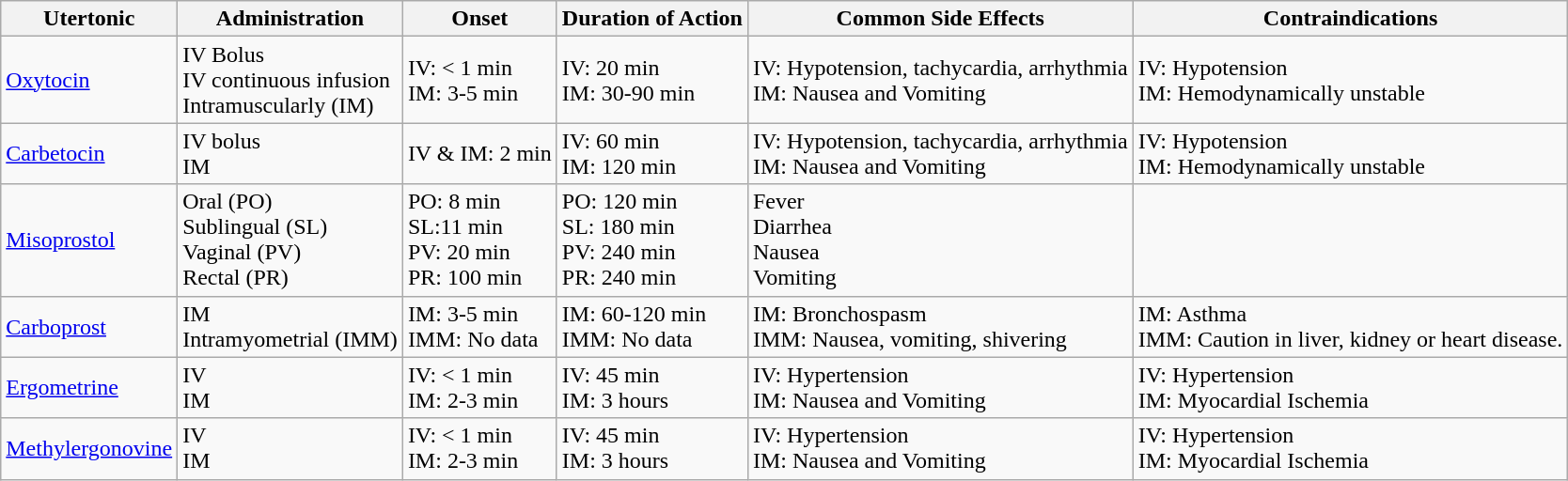<table class="wikitable">
<tr>
<th>Utertonic</th>
<th>Administration</th>
<th>Onset</th>
<th>Duration of Action</th>
<th>Common Side Effects</th>
<th>Contraindications</th>
</tr>
<tr>
<td><a href='#'>Oxytocin</a></td>
<td>IV Bolus<br>IV continuous infusion<br>Intramuscularly (IM)</td>
<td>IV: < 1 min<br>IM: 3-5 min</td>
<td>IV: 20 min<br>IM: 30-90 min</td>
<td>IV: Hypotension, tachycardia, arrhythmia<br>IM: Nausea and Vomiting</td>
<td>IV: Hypotension<br>IM: Hemodynamically unstable</td>
</tr>
<tr>
<td><a href='#'>Carbetocin</a></td>
<td>IV bolus<br>IM</td>
<td>IV & IM: 2 min</td>
<td>IV: 60 min<br>IM: 120 min</td>
<td>IV: Hypotension, tachycardia, arrhythmia<br>IM: Nausea and Vomiting</td>
<td>IV: Hypotension<br>IM: Hemodynamically unstable</td>
</tr>
<tr>
<td><a href='#'>Misoprostol</a></td>
<td>Oral (PO)<br>Sublingual (SL)<br>Vaginal (PV)<br>Rectal (PR)</td>
<td>PO: 8 min<br>SL:11 min<br>PV: 20 min<br>PR: 100 min</td>
<td>PO: 120 min<br>SL: 180 min<br>PV: 240 min<br>PR: 240 min</td>
<td>Fever<br>Diarrhea<br>Nausea<br>Vomiting</td>
<td></td>
</tr>
<tr>
<td><a href='#'>Carboprost</a></td>
<td>IM<br>Intramyometrial (IMM)</td>
<td>IM: 3-5 min<br>IMM: No data</td>
<td>IM: 60-120 min<br>IMM: No data</td>
<td>IM: Bronchospasm<br>IMM: Nausea, vomiting, shivering</td>
<td>IM: Asthma<br>IMM: Caution in liver, kidney or heart disease.</td>
</tr>
<tr>
<td><a href='#'>Ergometrine</a></td>
<td>IV<br>IM</td>
<td>IV: < 1 min<br>IM: 2-3 min</td>
<td>IV: 45 min<br>IM: 3 hours</td>
<td>IV: Hypertension<br>IM: Nausea and Vomiting</td>
<td>IV: Hypertension<br>IM: Myocardial Ischemia</td>
</tr>
<tr>
<td><a href='#'>Methylergonovine</a></td>
<td>IV<br>IM</td>
<td>IV: < 1 min<br>IM: 2-3 min</td>
<td>IV: 45 min<br>IM: 3 hours</td>
<td>IV: Hypertension<br>IM: Nausea and Vomiting</td>
<td>IV: Hypertension<br>IM: Myocardial Ischemia</td>
</tr>
</table>
